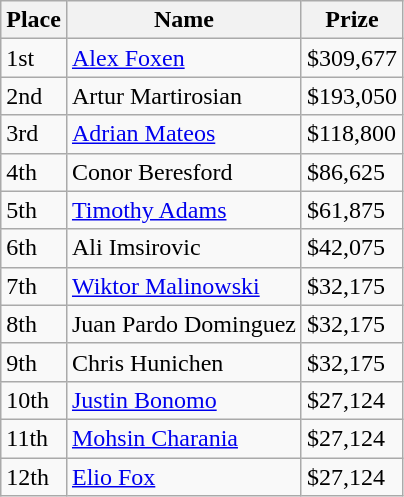<table class="wikitable">
<tr>
<th>Place</th>
<th>Name</th>
<th>Prize</th>
</tr>
<tr>
<td>1st</td>
<td> <a href='#'>Alex Foxen</a></td>
<td>$309,677</td>
</tr>
<tr>
<td>2nd</td>
<td> Artur Martirosian</td>
<td>$193,050</td>
</tr>
<tr>
<td>3rd</td>
<td> <a href='#'>Adrian Mateos</a></td>
<td>$118,800</td>
</tr>
<tr>
<td>4th</td>
<td> Conor Beresford</td>
<td>$86,625</td>
</tr>
<tr>
<td>5th</td>
<td> <a href='#'>Timothy Adams</a></td>
<td>$61,875</td>
</tr>
<tr>
<td>6th</td>
<td> Ali Imsirovic</td>
<td>$42,075</td>
</tr>
<tr>
<td>7th</td>
<td> <a href='#'>Wiktor Malinowski</a></td>
<td>$32,175</td>
</tr>
<tr>
<td>8th</td>
<td> Juan Pardo Dominguez</td>
<td>$32,175</td>
</tr>
<tr>
<td>9th</td>
<td> Chris Hunichen</td>
<td>$32,175</td>
</tr>
<tr>
<td>10th</td>
<td> <a href='#'>Justin Bonomo</a></td>
<td>$27,124</td>
</tr>
<tr>
<td>11th</td>
<td> <a href='#'>Mohsin Charania</a></td>
<td>$27,124</td>
</tr>
<tr>
<td>12th</td>
<td> <a href='#'>Elio Fox</a></td>
<td>$27,124</td>
</tr>
</table>
